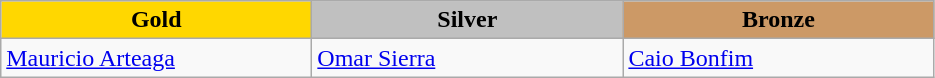<table class="wikitable" style="text-align:left">
<tr align="center">
<td width=200 bgcolor=gold><strong>Gold</strong></td>
<td width=200 bgcolor=silver><strong>Silver</strong></td>
<td width=200 bgcolor=CC9966><strong>Bronze</strong></td>
</tr>
<tr>
<td><a href='#'>Mauricio Arteaga</a><br><em></em></td>
<td><a href='#'>Omar Sierra</a><br><em></em></td>
<td><a href='#'>Caio Bonfim</a><br><em></em></td>
</tr>
</table>
